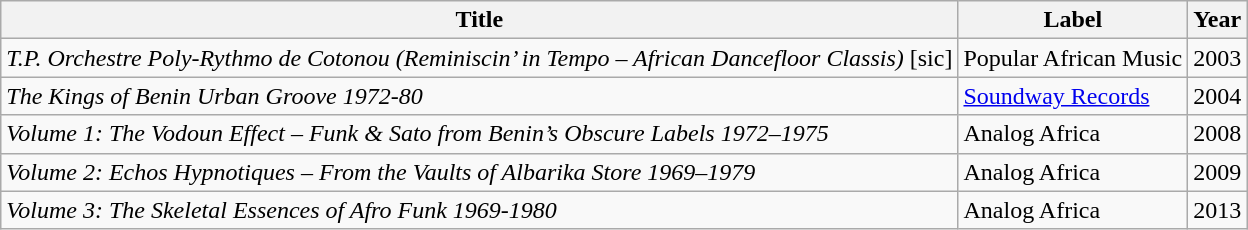<table class="wikitable">
<tr>
<th>Title</th>
<th>Label</th>
<th>Year</th>
</tr>
<tr>
<td><em>T.P. Orchestre Poly-Rythmo de Cotonou (Reminiscin’ in Tempo – African Dancefloor Classis)</em> [sic]</td>
<td>Popular African Music</td>
<td>2003</td>
</tr>
<tr>
<td><em>The Kings of Benin Urban Groove 1972-80</em></td>
<td><a href='#'>Soundway Records</a></td>
<td>2004</td>
</tr>
<tr>
<td><em>Volume 1: The Vodoun Effect – Funk & Sato from Benin’s Obscure Labels 1972–1975</em></td>
<td>Analog Africa</td>
<td>2008</td>
</tr>
<tr>
<td><em>Volume 2: Echos Hypnotiques – From the Vaults of Albarika Store 1969–1979</em></td>
<td>Analog Africa</td>
<td>2009</td>
</tr>
<tr>
<td><em>Volume 3: The Skeletal Essences of Afro Funk 1969-1980</em></td>
<td>Analog Africa</td>
<td>2013</td>
</tr>
</table>
